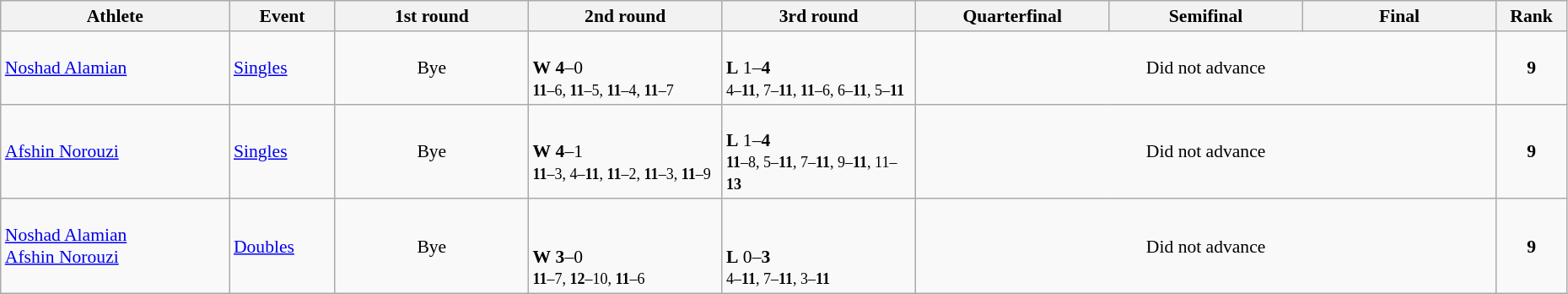<table class="wikitable" width="98%" style="text-align:left; font-size:90%">
<tr>
<th width="13%">Athlete</th>
<th width="6%">Event</th>
<th width="11%">1st round</th>
<th width="11%">2nd round</th>
<th width="11%">3rd round</th>
<th width="11%">Quarterfinal</th>
<th width="11%">Semifinal</th>
<th width="11%">Final</th>
<th width="4%">Rank</th>
</tr>
<tr>
<td><a href='#'>Noshad Alamian</a></td>
<td><a href='#'>Singles</a></td>
<td align=center>Bye</td>
<td><br><strong>W</strong> <strong>4</strong>–0<br><small><strong>11</strong>–6, <strong>11</strong>–5, <strong>11</strong>–4, <strong>11</strong>–7</small></td>
<td><br><strong>L</strong> 1–<strong>4</strong><br><small>4–<strong>11</strong>, 7–<strong>11</strong>, <strong>11</strong>–6, 6–<strong>11</strong>, 5–<strong>11</strong></small></td>
<td colspan=3 align=center>Did not advance</td>
<td align="center"><strong>9</strong></td>
</tr>
<tr>
<td><a href='#'>Afshin Norouzi</a></td>
<td><a href='#'>Singles</a></td>
<td align=center>Bye</td>
<td><br><strong>W</strong> <strong>4</strong>–1<br><small><strong>11</strong>–3, 4–<strong>11</strong>, <strong>11</strong>–2, <strong>11</strong>–3, <strong>11</strong>–9</small></td>
<td><br><strong>L</strong> 1–<strong>4</strong><br><small><strong>11</strong>–8, 5–<strong>11</strong>, 7–<strong>11</strong>, 9–<strong>11</strong>, 11–<strong>13</strong></small></td>
<td colspan=3 align=center>Did not advance</td>
<td align="center"><strong>9</strong></td>
</tr>
<tr>
<td><a href='#'>Noshad Alamian</a><br><a href='#'>Afshin Norouzi</a></td>
<td><a href='#'>Doubles</a></td>
<td align=center>Bye</td>
<td><br><br><strong>W</strong> <strong>3</strong>–0<br><small><strong>11</strong>–7, <strong>12</strong>–10, <strong>11</strong>–6</small></td>
<td><br><br><strong>L</strong> 0–<strong>3</strong><br><small>4–<strong>11</strong>, 7–<strong>11</strong>, 3–<strong>11</strong></small></td>
<td colspan=3 align=center>Did not advance</td>
<td align="center"><strong>9</strong></td>
</tr>
</table>
